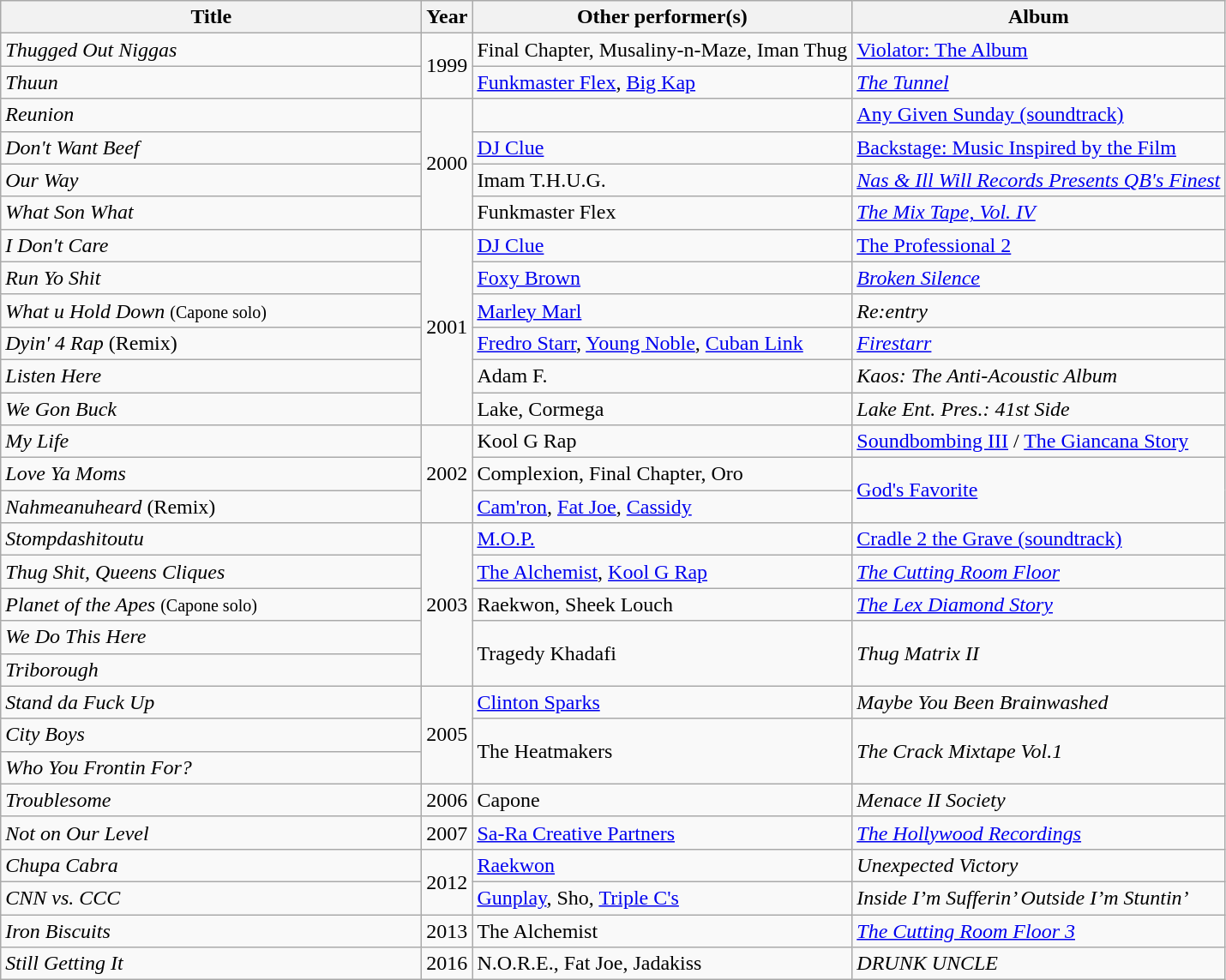<table class="wikitable plainrowheaders" style="text-align:left;">
<tr>
<th scope="col" style="width:20em;">Title</th>
<th scope="col">Year</th>
<th scope="col">Other performer(s)</th>
<th scope="col">Album</th>
</tr>
<tr>
<td><em>Thugged Out Niggas</em></td>
<td rowspan="2">1999</td>
<td>Final Chapter, Musaliny-n-Maze, Iman Thug</td>
<td><a href='#'>Violator: The Album</a></td>
</tr>
<tr>
<td><em>Thuun</em></td>
<td><a href='#'>Funkmaster Flex</a>, <a href='#'>Big Kap</a></td>
<td><em><a href='#'>The Tunnel</a></em></td>
</tr>
<tr>
<td><em>Reunion</em></td>
<td rowspan="4">2000</td>
<td></td>
<td><a href='#'>Any Given Sunday (soundtrack)</a></td>
</tr>
<tr>
<td><em>Don't Want Beef</em></td>
<td><a href='#'>DJ Clue</a></td>
<td><a href='#'>Backstage: Music Inspired by the Film</a></td>
</tr>
<tr>
<td><em>Our Way</em></td>
<td>Imam T.H.U.G.</td>
<td><em><a href='#'>Nas & Ill Will Records Presents QB's Finest</a></em></td>
</tr>
<tr>
<td><em>What Son What</em></td>
<td>Funkmaster Flex</td>
<td><em><a href='#'>The Mix Tape, Vol. IV</a></em></td>
</tr>
<tr>
<td><em>I Don't Care</em></td>
<td rowspan="6">2001</td>
<td><a href='#'>DJ Clue</a></td>
<td><a href='#'>The Professional 2</a></td>
</tr>
<tr>
<td><em>Run Yo Shit</em></td>
<td><a href='#'>Foxy Brown</a></td>
<td><em><a href='#'>Broken Silence</a></em></td>
</tr>
<tr>
<td><em>What u Hold Down</em>  <small>(Capone solo)</small></td>
<td><a href='#'>Marley Marl</a></td>
<td><em>Re:entry</em></td>
</tr>
<tr>
<td><em>Dyin' 4 Rap</em> (Remix)</td>
<td><a href='#'>Fredro Starr</a>, <a href='#'>Young Noble</a>, <a href='#'>Cuban Link</a></td>
<td><em><a href='#'>Firestarr</a></em></td>
</tr>
<tr>
<td><em>Listen Here</em></td>
<td>Adam F.</td>
<td><em>Kaos: The Anti-Acoustic Album</em></td>
</tr>
<tr>
<td><em>We Gon Buck</em></td>
<td>Lake, Cormega</td>
<td><em>Lake Ent. Pres.: 41st Side</em></td>
</tr>
<tr>
<td><em>My Life</em></td>
<td rowspan="3">2002</td>
<td>Kool G Rap</td>
<td><a href='#'>Soundbombing III</a> / <a href='#'>The Giancana Story</a></td>
</tr>
<tr>
<td><em>Love Ya Moms</em></td>
<td>Complexion, Final Chapter, Oro</td>
<td rowspan="2"><a href='#'>God's Favorite</a></td>
</tr>
<tr>
<td><em>Nahmeanuheard</em> (Remix)</td>
<td><a href='#'>Cam'ron</a>, <a href='#'>Fat Joe</a>, <a href='#'>Cassidy</a></td>
</tr>
<tr>
<td><em>Stompdashitoutu</em></td>
<td rowspan="5">2003</td>
<td><a href='#'>M.O.P.</a></td>
<td><a href='#'>Cradle 2 the Grave (soundtrack)</a></td>
</tr>
<tr>
<td><em>Thug Shit, Queens Cliques</em></td>
<td><a href='#'>The Alchemist</a>, <a href='#'>Kool G Rap</a></td>
<td><em><a href='#'>The Cutting Room Floor</a></em></td>
</tr>
<tr>
<td><em>Planet of the Apes</em> <small>(Capone solo)</small></td>
<td>Raekwon, Sheek Louch</td>
<td><a href='#'><em>The Lex Diamond Story</em></a></td>
</tr>
<tr>
<td><em>We Do This Here</em></td>
<td rowspan="2">Tragedy Khadafi</td>
<td rowspan="2"><em>Thug Matrix II</em></td>
</tr>
<tr>
<td><em>Triborough</em></td>
</tr>
<tr>
<td><em>Stand da Fuck Up</em></td>
<td rowspan="3">2005</td>
<td><a href='#'>Clinton Sparks</a></td>
<td><em>Maybe You Been Brainwashed</em></td>
</tr>
<tr>
<td><em>City Boys</em></td>
<td rowspan="2">The Heatmakers</td>
<td rowspan="2"><em>The Crack Mixtape Vol.1</em></td>
</tr>
<tr>
<td><em>Who You Frontin For?</em></td>
</tr>
<tr>
<td><em>Troublesome</em></td>
<td>2006</td>
<td>Capone</td>
<td><em>Menace II Society</em></td>
</tr>
<tr>
<td><em>Not on Our Level</em></td>
<td>2007</td>
<td><a href='#'>Sa-Ra Creative Partners</a></td>
<td><em><a href='#'>The Hollywood Recordings</a></em></td>
</tr>
<tr>
<td><em>Chupa Cabra</em></td>
<td rowspan="2">2012</td>
<td><a href='#'>Raekwon</a></td>
<td><em>Unexpected Victory</em></td>
</tr>
<tr>
<td><em>CNN vs. CCC</em></td>
<td><a href='#'>Gunplay</a>, Sho, <a href='#'>Triple C's</a></td>
<td><em>Inside I’m Sufferin’ Outside I’m Stuntin’</em></td>
</tr>
<tr>
<td><em>Iron Biscuits</em></td>
<td>2013</td>
<td>The Alchemist</td>
<td><em><a href='#'>The Cutting Room Floor 3</a></em></td>
</tr>
<tr>
<td><em>Still Getting It</em></td>
<td>2016</td>
<td>N.O.R.E., Fat Joe, Jadakiss</td>
<td><em>DRUNK UNCLE</em></td>
</tr>
</table>
